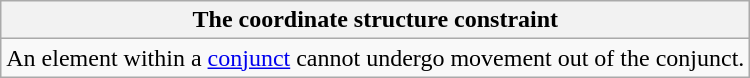<table class="wikitable">
<tr>
<th>The coordinate structure constraint</th>
</tr>
<tr>
<td>An element within a <a href='#'>conjunct</a> cannot undergo movement out of the conjunct.</td>
</tr>
</table>
